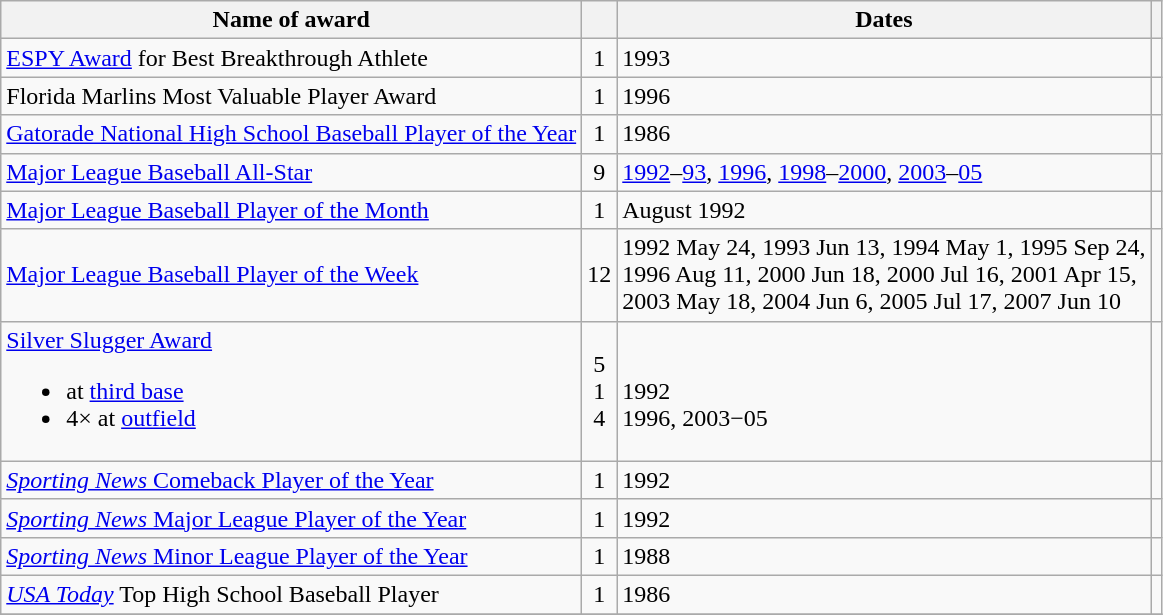<table class="wikitable" margin: 5px; text-align: center;>
<tr>
<th>Name of award</th>
<th></th>
<th>Dates</th>
<th></th>
</tr>
<tr>
<td><a href='#'>ESPY Award</a> for Best Breakthrough Athlete</td>
<td align="center">1</td>
<td>1993</td>
<td></td>
</tr>
<tr>
<td>Florida Marlins Most Valuable Player Award</td>
<td align="center">1</td>
<td>1996</td>
<td></td>
</tr>
<tr>
<td><a href='#'>Gatorade National High School Baseball Player of the Year</a></td>
<td align="center">1</td>
<td>1986</td>
<td></td>
</tr>
<tr>
<td><a href='#'>Major League Baseball All-Star</a></td>
<td align="center">9</td>
<td><a href='#'>1992</a>–<a href='#'>93</a>, <a href='#'>1996</a>, <a href='#'>1998</a>–<a href='#'>2000</a>, <a href='#'>2003</a>–<a href='#'>05</a></td>
<td></td>
</tr>
<tr>
<td><a href='#'>Major League Baseball Player of the Month</a></td>
<td align="center">1</td>
<td>August 1992</td>
<td></td>
</tr>
<tr>
<td><a href='#'>Major League Baseball Player of the Week</a></td>
<td align="center">12</td>
<td>1992 May 24, 1993 Jun 13, 1994 May 1, 1995 Sep 24,<br> 1996 Aug 11, 2000 Jun 18, 2000 Jul 16, 2001 Apr 15,<br> 2003 May 18, 2004 Jun 6, 2005 Jul 17, 2007 Jun 10</td>
<td></td>
</tr>
<tr>
<td><a href='#'>Silver Slugger Award</a><br><ul><li>at <a href='#'>third base</a></li><li>4× at <a href='#'>outfield</a></li></ul></td>
<td align="center">5<br>1<br>4</td>
<td><br>1992 <br> 1996, 2003−05</td>
<td></td>
</tr>
<tr>
<td><a href='#'><em>Sporting News</em> Comeback Player of the Year</a></td>
<td align="center">1</td>
<td>1992</td>
<td></td>
</tr>
<tr>
<td><a href='#'><em>Sporting News</em> Major League Player of the Year</a></td>
<td align="center">1</td>
<td>1992</td>
<td></td>
</tr>
<tr>
<td><a href='#'><em>Sporting News</em> Minor League Player of the Year</a></td>
<td align="center">1</td>
<td>1988</td>
<td></td>
</tr>
<tr>
<td><em><a href='#'>USA Today</a></em> Top High School Baseball Player</td>
<td align="center">1</td>
<td>1986</td>
<td></td>
</tr>
<tr>
</tr>
</table>
